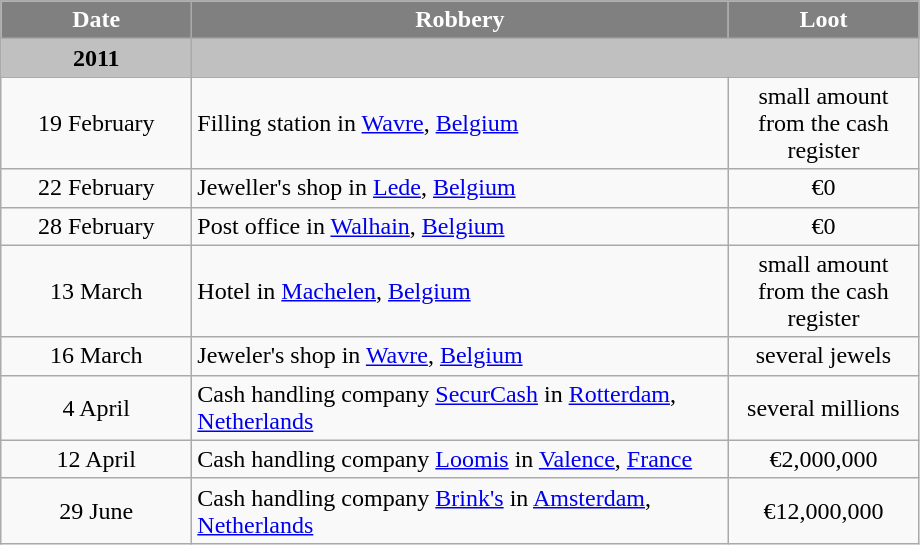<table class="wikitable" style="text-align: left;">
<tr>
<th style="background-color: gray; width: 120px; color: white;">Date</th>
<th style="background-color: gray; width: 350px; color: white;">Robbery</th>
<th style="background-color: gray; width: 120px; color: white;">Loot</th>
</tr>
<tr>
<td style="background-color: silver;text-align: center;"><strong>2011</strong></td>
<td colspan="2" style="background-color: silver;"></td>
</tr>
<tr>
<td style="text-align: center;">19 February</td>
<td>Filling station in <a href='#'>Wavre</a>, <a href='#'>Belgium</a></td>
<td style="text-align: center;">small amount from the cash register</td>
</tr>
<tr>
<td style="text-align: center;">22 February</td>
<td>Jeweller's shop in <a href='#'>Lede</a>, <a href='#'>Belgium</a></td>
<td style="text-align: center;">€0</td>
</tr>
<tr>
<td style="text-align: center;">28 February</td>
<td>Post office in <a href='#'>Walhain</a>, <a href='#'>Belgium</a></td>
<td style="text-align: center;">€0</td>
</tr>
<tr>
<td style="text-align: center;">13 March</td>
<td>Hotel in <a href='#'>Machelen</a>, <a href='#'>Belgium</a></td>
<td style="text-align: center;">small amount from the cash register</td>
</tr>
<tr>
<td style="text-align: center;">16 March</td>
<td>Jeweler's shop in <a href='#'>Wavre</a>, <a href='#'>Belgium</a></td>
<td style="text-align: center;">several jewels</td>
</tr>
<tr>
<td style="text-align: center;">4 April</td>
<td>Cash handling company <a href='#'>SecurCash</a> in <a href='#'>Rotterdam</a>, <a href='#'>Netherlands</a></td>
<td style="text-align: center;">several millions</td>
</tr>
<tr>
<td style="text-align: center;">12 April</td>
<td>Cash handling company <a href='#'>Loomis</a> in <a href='#'>Valence</a>, <a href='#'>France</a></td>
<td style="text-align: center;">€2,000,000</td>
</tr>
<tr>
<td style="text-align: center;">29 June</td>
<td>Cash handling company <a href='#'>Brink's</a> in <a href='#'>Amsterdam</a>, <a href='#'>Netherlands</a></td>
<td style="text-align: center;">€12,000,000</td>
</tr>
</table>
